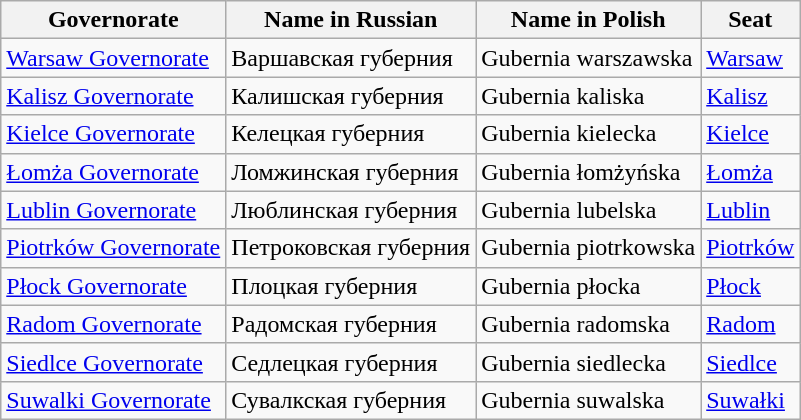<table class="wikitable sortable">
<tr ->
<th>Governorate</th>
<th>Name in Russian</th>
<th>Name in Polish</th>
<th>Seat</th>
</tr>
<tr ->
<td><a href='#'>Warsaw Governorate</a></td>
<td>Варшавская губерния</td>
<td>Gubernia warszawska</td>
<td><a href='#'>Warsaw</a></td>
</tr>
<tr ->
<td><a href='#'>Kalisz Governorate</a></td>
<td>Калишская губерния</td>
<td>Gubernia kaliska</td>
<td><a href='#'>Kalisz</a></td>
</tr>
<tr ->
<td><a href='#'>Kielce Governorate</a></td>
<td>Келецкая губерния</td>
<td>Gubernia kielecka</td>
<td><a href='#'>Kielce</a></td>
</tr>
<tr ->
<td><a href='#'>Łomża Governorate</a></td>
<td>Ломжинская губерния</td>
<td>Gubernia łomżyńska</td>
<td><a href='#'>Łomża</a></td>
</tr>
<tr ->
<td><a href='#'>Lublin Governorate</a></td>
<td>Люблинская губерния</td>
<td>Gubernia lubelska</td>
<td><a href='#'>Lublin</a></td>
</tr>
<tr ->
<td><a href='#'>Piotrków Governorate</a></td>
<td>Петроковская губерния</td>
<td>Gubernia piotrkowska</td>
<td><a href='#'>Piotrków</a></td>
</tr>
<tr ->
<td><a href='#'>Płock Governorate</a></td>
<td>Плоцкая губерния</td>
<td>Gubernia płocka</td>
<td><a href='#'>Płock</a></td>
</tr>
<tr ->
<td><a href='#'>Radom Governorate</a></td>
<td>Радомская губерния</td>
<td>Gubernia radomska</td>
<td><a href='#'>Radom</a></td>
</tr>
<tr ->
<td><a href='#'>Siedlce Governorate</a></td>
<td>Седлецкая губерния</td>
<td>Gubernia siedlecka</td>
<td><a href='#'>Siedlce</a></td>
</tr>
<tr ->
<td><a href='#'>Suwalki Governorate</a></td>
<td>Сувалкская губерния</td>
<td>Gubernia suwalska</td>
<td><a href='#'>Suwałki</a></td>
</tr>
</table>
